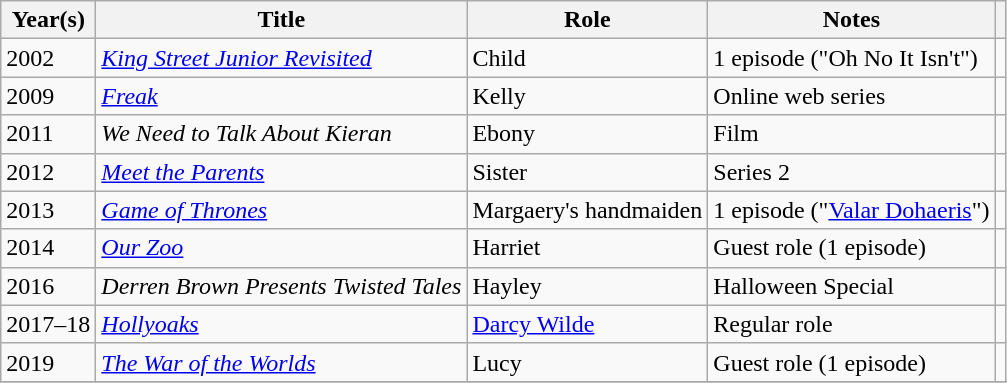<table class="wikitable sortable plainrowheaders">
<tr>
<th scope="col">Year(s)</th>
<th scope="col">Title</th>
<th scope="col">Role</th>
<th scope="col" class="unsortable">Notes</th>
<th scope="col" class="unsortable"></th>
</tr>
<tr>
<td>2002</td>
<td><em><a href='#'>King Street Junior Revisited</a></em></td>
<td>Child</td>
<td>1 episode ("Oh No It Isn't")</td>
<td style="text-align:center;"></td>
</tr>
<tr>
<td>2009</td>
<td><em><a href='#'>Freak</a></em></td>
<td>Kelly</td>
<td>Online web series</td>
<td style="text-align:center;"></td>
</tr>
<tr>
<td>2011</td>
<td><em>We Need to Talk About Kieran</em></td>
<td>Ebony</td>
<td>Film</td>
<td style="text-align:center;"></td>
</tr>
<tr>
<td>2012</td>
<td><em><a href='#'>Meet the Parents</a></em></td>
<td>Sister</td>
<td>Series 2</td>
<td style="text-align:center;"></td>
</tr>
<tr>
<td>2013</td>
<td><em><a href='#'>Game of Thrones</a></em></td>
<td>Margaery's handmaiden</td>
<td>1 episode ("<a href='#'>Valar Dohaeris</a>")</td>
<td style="text-align:center;"></td>
</tr>
<tr>
<td>2014</td>
<td><em><a href='#'>Our Zoo</a></em></td>
<td>Harriet</td>
<td>Guest role (1 episode)</td>
<td style="text-align:center;"></td>
</tr>
<tr>
<td>2016</td>
<td><em>Derren Brown Presents Twisted Tales</em></td>
<td>Hayley</td>
<td>Halloween Special</td>
<td style="text-align:center;"></td>
</tr>
<tr>
<td>2017–18</td>
<td><em><a href='#'>Hollyoaks</a></em></td>
<td><a href='#'>Darcy Wilde</a></td>
<td>Regular role</td>
<td style="text-align:center;"></td>
</tr>
<tr>
<td>2019</td>
<td><em><a href='#'>The War of the Worlds</a></em></td>
<td>Lucy</td>
<td>Guest role (1 episode)</td>
<td style="text-align:center;"></td>
</tr>
<tr>
</tr>
</table>
